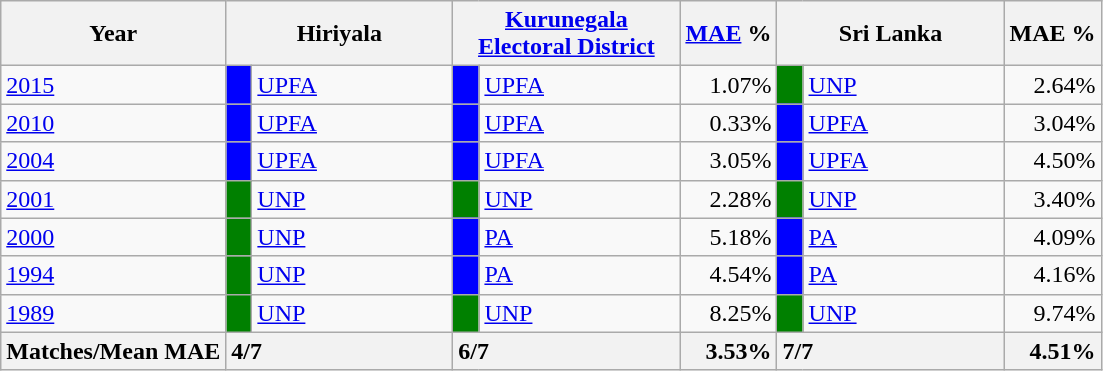<table class="wikitable">
<tr>
<th>Year</th>
<th colspan="2" width="144px">Hiriyala</th>
<th colspan="2" width="144px"><a href='#'>Kurunegala Electoral District</a></th>
<th><a href='#'>MAE</a> %</th>
<th colspan="2" width="144px">Sri Lanka</th>
<th>MAE %</th>
</tr>
<tr>
<td><a href='#'>2015</a></td>
<td style="background-color:blue;" width="10px"></td>
<td style="text-align:left;"><a href='#'>UPFA</a></td>
<td style="background-color:blue;" width="10px"></td>
<td style="text-align:left;"><a href='#'>UPFA</a></td>
<td style="text-align:right;">1.07%</td>
<td style="background-color:green;" width="10px"></td>
<td style="text-align:left;"><a href='#'>UNP</a></td>
<td style="text-align:right;">2.64%</td>
</tr>
<tr>
<td><a href='#'>2010</a></td>
<td style="background-color:blue;" width="10px"></td>
<td style="text-align:left;"><a href='#'>UPFA</a></td>
<td style="background-color:blue;" width="10px"></td>
<td style="text-align:left;"><a href='#'>UPFA</a></td>
<td style="text-align:right;">0.33%</td>
<td style="background-color:blue;" width="10px"></td>
<td style="text-align:left;"><a href='#'>UPFA</a></td>
<td style="text-align:right;">3.04%</td>
</tr>
<tr>
<td><a href='#'>2004</a></td>
<td style="background-color:blue;" width="10px"></td>
<td style="text-align:left;"><a href='#'>UPFA</a></td>
<td style="background-color:blue;" width="10px"></td>
<td style="text-align:left;"><a href='#'>UPFA</a></td>
<td style="text-align:right;">3.05%</td>
<td style="background-color:blue;" width="10px"></td>
<td style="text-align:left;"><a href='#'>UPFA</a></td>
<td style="text-align:right;">4.50%</td>
</tr>
<tr>
<td><a href='#'>2001</a></td>
<td style="background-color:green;" width="10px"></td>
<td style="text-align:left;"><a href='#'>UNP</a></td>
<td style="background-color:green;" width="10px"></td>
<td style="text-align:left;"><a href='#'>UNP</a></td>
<td style="text-align:right;">2.28%</td>
<td style="background-color:green;" width="10px"></td>
<td style="text-align:left;"><a href='#'>UNP</a></td>
<td style="text-align:right;">3.40%</td>
</tr>
<tr>
<td><a href='#'>2000</a></td>
<td style="background-color:green;" width="10px"></td>
<td style="text-align:left;"><a href='#'>UNP</a></td>
<td style="background-color:blue;" width="10px"></td>
<td style="text-align:left;"><a href='#'>PA</a></td>
<td style="text-align:right;">5.18%</td>
<td style="background-color:blue;" width="10px"></td>
<td style="text-align:left;"><a href='#'>PA</a></td>
<td style="text-align:right;">4.09%</td>
</tr>
<tr>
<td><a href='#'>1994</a></td>
<td style="background-color:green;" width="10px"></td>
<td style="text-align:left;"><a href='#'>UNP</a></td>
<td style="background-color:blue;" width="10px"></td>
<td style="text-align:left;"><a href='#'>PA</a></td>
<td style="text-align:right;">4.54%</td>
<td style="background-color:blue;" width="10px"></td>
<td style="text-align:left;"><a href='#'>PA</a></td>
<td style="text-align:right;">4.16%</td>
</tr>
<tr>
<td><a href='#'>1989</a></td>
<td style="background-color:green;" width="10px"></td>
<td style="text-align:left;"><a href='#'>UNP</a></td>
<td style="background-color:green;" width="10px"></td>
<td style="text-align:left;"><a href='#'>UNP</a></td>
<td style="text-align:right;">8.25%</td>
<td style="background-color:green;" width="10px"></td>
<td style="text-align:left;"><a href='#'>UNP</a></td>
<td style="text-align:right;">9.74%</td>
</tr>
<tr>
<th>Matches/Mean MAE</th>
<th style="text-align:left;"colspan="2" width="144px">4/7</th>
<th style="text-align:left;"colspan="2" width="144px">6/7</th>
<th style="text-align:right;">3.53%</th>
<th style="text-align:left;"colspan="2" width="144px">7/7</th>
<th style="text-align:right;">4.51%</th>
</tr>
</table>
